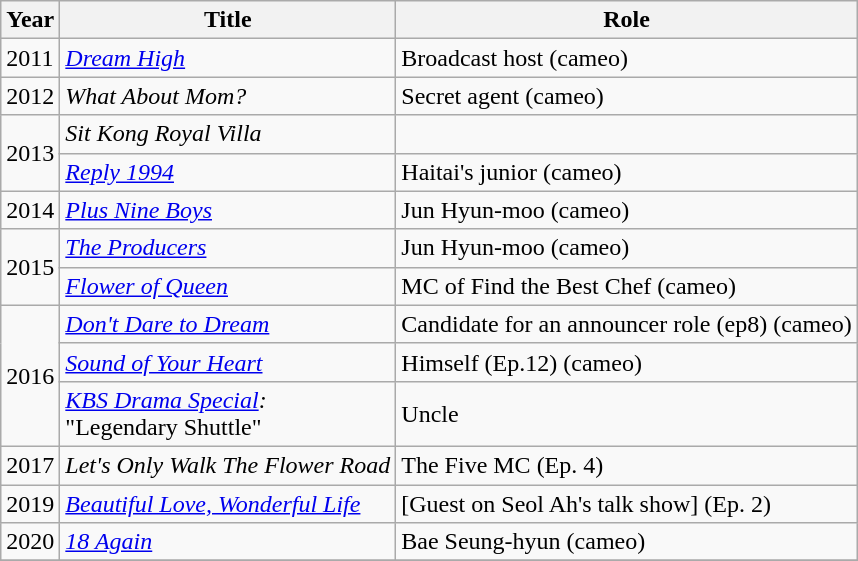<table class="wikitable">
<tr>
<th>Year</th>
<th>Title</th>
<th>Role</th>
</tr>
<tr>
<td>2011</td>
<td><em><a href='#'>Dream High</a></em></td>
<td>Broadcast host (cameo)</td>
</tr>
<tr>
<td>2012</td>
<td><em>What About Mom?	</em></td>
<td>Secret agent (cameo)</td>
</tr>
<tr>
<td rowspan="2">2013</td>
<td><em>Sit Kong Royal Villa</em></td>
<td></td>
</tr>
<tr>
<td><em><a href='#'>Reply 1994</a></em></td>
<td>Haitai's junior (cameo)</td>
</tr>
<tr>
<td>2014</td>
<td><em><a href='#'>Plus Nine Boys</a></em></td>
<td>Jun Hyun-moo (cameo)</td>
</tr>
<tr>
<td rowspan="2">2015</td>
<td><em><a href='#'>The Producers</a></em></td>
<td>Jun Hyun-moo (cameo)</td>
</tr>
<tr>
<td><em><a href='#'>Flower of Queen</a></em></td>
<td>MC of Find the Best Chef (cameo)</td>
</tr>
<tr>
<td rowspan="3">2016</td>
<td><em><a href='#'>Don't Dare to Dream</a></em></td>
<td>Candidate for an announcer role (ep8) (cameo)</td>
</tr>
<tr>
<td><em><a href='#'>Sound of Your Heart</a></em></td>
<td>Himself (Ep.12)  (cameo)</td>
</tr>
<tr>
<td><em><a href='#'>KBS Drama Special</a>:</em><br>"Legendary Shuttle"</td>
<td>Uncle</td>
</tr>
<tr>
<td>2017</td>
<td><em>Let's Only Walk The Flower Road</em></td>
<td>The Five MC (Ep. 4)</td>
</tr>
<tr>
<td>2019</td>
<td><em><a href='#'>Beautiful Love, Wonderful Life</a></em></td>
<td>[Guest on Seol Ah's talk show] (Ep. 2)</td>
</tr>
<tr>
<td>2020</td>
<td><em><a href='#'>18 Again</a></em></td>
<td>Bae Seung-hyun (cameo)</td>
</tr>
<tr>
</tr>
</table>
